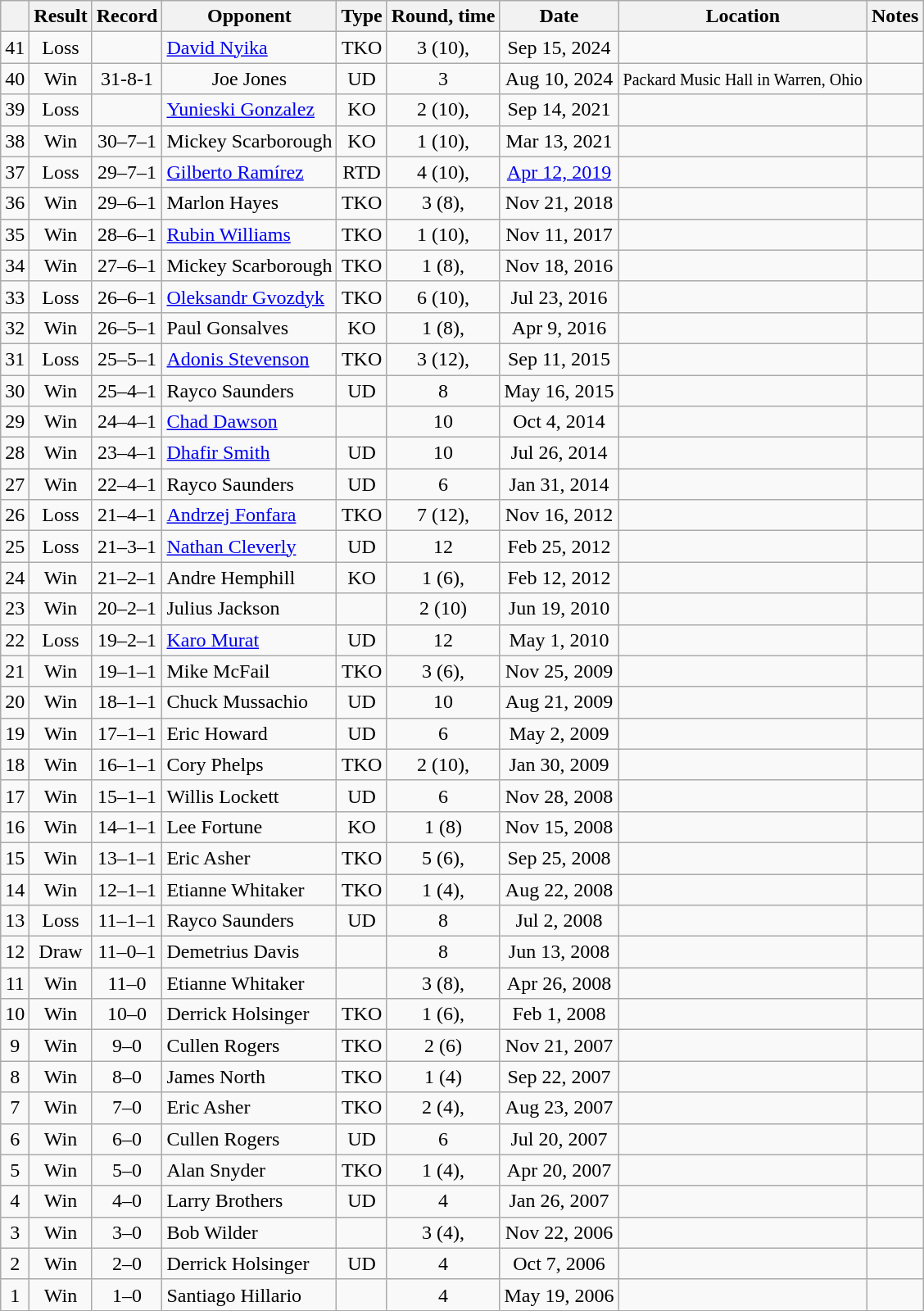<table class="wikitable" style="text-align:center">
<tr>
<th></th>
<th>Result</th>
<th>Record</th>
<th>Opponent</th>
<th>Type</th>
<th>Round, time</th>
<th>Date</th>
<th>Location</th>
<th>Notes</th>
</tr>
<tr>
<td>41</td>
<td>Loss</td>
<td></td>
<td style="text-align:left;"><a href='#'>David Nyika</a></td>
<td>TKO</td>
<td>3 (10), </td>
<td>Sep 15, 2024</td>
<td style="text-align:left;"></td>
<td style="text-align:left;"></td>
</tr>
<tr>
<td>40</td>
<td>Win</td>
<td>31-8-1</td>
<td>Joe Jones</td>
<td>UD</td>
<td>3</td>
<td>Aug 10, 2024</td>
<td><small>Packard Music Hall in Warren, Ohio</small></td>
<td></td>
</tr>
<tr>
<td>39</td>
<td>Loss</td>
<td></td>
<td style="text-align:left;"><a href='#'>Yunieski Gonzalez</a></td>
<td>KO</td>
<td>2 (10), </td>
<td>Sep 14, 2021</td>
<td style="text-align:left;"></td>
<td style="text-align:left;"></td>
</tr>
<tr>
<td>38</td>
<td>Win</td>
<td>30–7–1</td>
<td style="text-align:left;">Mickey Scarborough</td>
<td>KO</td>
<td>1 (10), </td>
<td>Mar 13, 2021</td>
<td style="text-align:left;"></td>
<td style="text-align:left;"></td>
</tr>
<tr>
<td>37</td>
<td>Loss</td>
<td>29–7–1</td>
<td style="text-align:left;"><a href='#'>Gilberto Ramírez</a></td>
<td>RTD</td>
<td>4 (10), </td>
<td><a href='#'>Apr 12, 2019</a></td>
<td style="text-align:left;"></td>
<td style="text-align:left;"></td>
</tr>
<tr>
<td>36</td>
<td>Win</td>
<td>29–6–1</td>
<td style="text-align:left;">Marlon Hayes</td>
<td>TKO</td>
<td>3 (8), </td>
<td>Nov 21, 2018</td>
<td style="text-align:left;"></td>
<td style="text-align:left;"></td>
</tr>
<tr>
<td>35</td>
<td>Win</td>
<td>28–6–1</td>
<td style="text-align:left;"><a href='#'>Rubin Williams</a></td>
<td>TKO</td>
<td>1 (10), </td>
<td>Nov 11, 2017</td>
<td style="text-align:left;"></td>
<td style="text-align:left;"></td>
</tr>
<tr>
<td>34</td>
<td>Win</td>
<td>27–6–1</td>
<td style="text-align:left;">Mickey Scarborough</td>
<td>TKO</td>
<td>1 (8), </td>
<td>Nov 18, 2016</td>
<td style="text-align:left;"></td>
<td style="text-align:left;"></td>
</tr>
<tr>
<td>33</td>
<td>Loss</td>
<td>26–6–1</td>
<td style="text-align:left;"><a href='#'>Oleksandr Gvozdyk</a></td>
<td>TKO</td>
<td>6 (10), </td>
<td>Jul 23, 2016</td>
<td style="text-align:left;"></td>
<td style="text-align:left;"></td>
</tr>
<tr>
<td>32</td>
<td>Win</td>
<td>26–5–1</td>
<td style="text-align:left;">Paul Gonsalves</td>
<td>KO</td>
<td>1 (8), </td>
<td>Apr 9, 2016</td>
<td style="text-align:left;"></td>
<td style="text-align:left;"></td>
</tr>
<tr>
<td>31</td>
<td>Loss</td>
<td>25–5–1</td>
<td style="text-align:left;"><a href='#'>Adonis Stevenson</a></td>
<td>TKO</td>
<td>3 (12), </td>
<td>Sep 11, 2015</td>
<td style="text-align:left;"></td>
<td style="text-align:left;"></td>
</tr>
<tr>
<td>30</td>
<td>Win</td>
<td>25–4–1</td>
<td style="text-align:left;">Rayco Saunders</td>
<td>UD</td>
<td>8</td>
<td>May 16, 2015</td>
<td style="text-align:left;"></td>
<td style="text-align:left;"></td>
</tr>
<tr>
<td>29</td>
<td>Win</td>
<td>24–4–1</td>
<td style="text-align:left;"><a href='#'>Chad Dawson</a></td>
<td></td>
<td>10</td>
<td>Oct 4, 2014</td>
<td style="text-align:left;"></td>
<td style="text-align:left;"></td>
</tr>
<tr>
<td>28</td>
<td>Win</td>
<td>23–4–1</td>
<td style="text-align:left;"><a href='#'>Dhafir Smith</a></td>
<td>UD</td>
<td>10</td>
<td>Jul 26, 2014</td>
<td style="text-align:left;"></td>
<td style="text-align:left;"></td>
</tr>
<tr>
<td>27</td>
<td>Win</td>
<td>22–4–1</td>
<td style="text-align:left;">Rayco Saunders</td>
<td>UD</td>
<td>6</td>
<td>Jan 31, 2014</td>
<td style="text-align:left;"></td>
<td style="text-align:left;"></td>
</tr>
<tr>
<td>26</td>
<td>Loss</td>
<td>21–4–1</td>
<td style="text-align:left;"><a href='#'>Andrzej Fonfara</a></td>
<td>TKO</td>
<td>7 (12), </td>
<td>Nov 16, 2012</td>
<td style="text-align:left;"></td>
<td style="text-align:left;"></td>
</tr>
<tr>
<td>25</td>
<td>Loss</td>
<td>21–3–1</td>
<td style="text-align:left;"><a href='#'>Nathan Cleverly</a></td>
<td>UD</td>
<td>12</td>
<td>Feb 25, 2012</td>
<td style="text-align:left;"></td>
<td style="text-align:left;"></td>
</tr>
<tr>
<td>24</td>
<td>Win</td>
<td>21–2–1</td>
<td style="text-align:left;">Andre Hemphill</td>
<td>KO</td>
<td>1 (6), </td>
<td>Feb 12, 2012</td>
<td style="text-align:left;"></td>
<td style="text-align:left;"></td>
</tr>
<tr>
<td>23</td>
<td>Win</td>
<td>20–2–1</td>
<td style="text-align:left;">Julius Jackson</td>
<td></td>
<td>2 (10)</td>
<td>Jun 19, 2010</td>
<td style="text-align:left;"></td>
<td style="text-align:left;"></td>
</tr>
<tr>
<td>22</td>
<td>Loss</td>
<td>19–2–1</td>
<td style="text-align:left;"><a href='#'>Karo Murat</a></td>
<td>UD</td>
<td>12</td>
<td>May 1, 2010</td>
<td style="text-align:left;"></td>
<td style="text-align:left;"></td>
</tr>
<tr>
<td>21</td>
<td>Win</td>
<td>19–1–1</td>
<td style="text-align:left;">Mike McFail</td>
<td>TKO</td>
<td>3 (6), </td>
<td>Nov 25, 2009</td>
<td style="text-align:left;"></td>
<td style="text-align:left;"></td>
</tr>
<tr>
<td>20</td>
<td>Win</td>
<td>18–1–1</td>
<td style="text-align:left;">Chuck Mussachio</td>
<td>UD</td>
<td>10</td>
<td>Aug 21, 2009</td>
<td style="text-align:left;"></td>
<td style="text-align:left;"></td>
</tr>
<tr>
<td>19</td>
<td>Win</td>
<td>17–1–1</td>
<td style="text-align:left;">Eric Howard</td>
<td>UD</td>
<td>6</td>
<td>May 2, 2009</td>
<td style="text-align:left;"></td>
<td style="text-align:left;"></td>
</tr>
<tr>
<td>18</td>
<td>Win</td>
<td>16–1–1</td>
<td style="text-align:left;">Cory Phelps</td>
<td>TKO</td>
<td>2 (10), </td>
<td>Jan 30, 2009</td>
<td style="text-align:left;"></td>
<td style="text-align:left;"></td>
</tr>
<tr>
<td>17</td>
<td>Win</td>
<td>15–1–1</td>
<td style="text-align:left;">Willis Lockett</td>
<td>UD</td>
<td>6</td>
<td>Nov 28, 2008</td>
<td style="text-align:left;"></td>
<td style="text-align:left;"></td>
</tr>
<tr>
<td>16</td>
<td>Win</td>
<td>14–1–1</td>
<td style="text-align:left;">Lee Fortune</td>
<td>KO</td>
<td>1 (8)</td>
<td>Nov 15, 2008</td>
<td style="text-align:left;"></td>
<td style="text-align:left;"></td>
</tr>
<tr>
<td>15</td>
<td>Win</td>
<td>13–1–1</td>
<td style="text-align:left;">Eric Asher</td>
<td>TKO</td>
<td>5 (6), </td>
<td>Sep 25, 2008</td>
<td style="text-align:left;"></td>
<td style="text-align:left;"></td>
</tr>
<tr>
<td>14</td>
<td>Win</td>
<td>12–1–1</td>
<td style="text-align:left;">Etianne Whitaker</td>
<td>TKO</td>
<td>1 (4), </td>
<td>Aug 22, 2008</td>
<td style="text-align:left;"></td>
<td style="text-align:left;"></td>
</tr>
<tr>
<td>13</td>
<td>Loss</td>
<td>11–1–1</td>
<td style="text-align:left;">Rayco Saunders</td>
<td>UD</td>
<td>8</td>
<td>Jul 2, 2008</td>
<td style="text-align:left;"></td>
<td style="text-align:left;"></td>
</tr>
<tr>
<td>12</td>
<td>Draw</td>
<td>11–0–1</td>
<td style="text-align:left;">Demetrius Davis</td>
<td></td>
<td>8</td>
<td>Jun 13, 2008</td>
<td style="text-align:left;"></td>
<td style="text-align:left;"></td>
</tr>
<tr>
<td>11</td>
<td>Win</td>
<td>11–0</td>
<td style="text-align:left;">Etianne Whitaker</td>
<td></td>
<td>3 (8), </td>
<td>Apr 26, 2008</td>
<td style="text-align:left;"></td>
<td style="text-align:left;"></td>
</tr>
<tr>
<td>10</td>
<td>Win</td>
<td>10–0</td>
<td style="text-align:left;">Derrick Holsinger</td>
<td>TKO</td>
<td>1 (6), </td>
<td>Feb 1, 2008</td>
<td style="text-align:left;"></td>
<td style="text-align:left;"></td>
</tr>
<tr>
<td>9</td>
<td>Win</td>
<td>9–0</td>
<td style="text-align:left;">Cullen Rogers</td>
<td>TKO</td>
<td>2 (6)</td>
<td>Nov 21, 2007</td>
<td style="text-align:left;"></td>
<td style="text-align:left;"></td>
</tr>
<tr>
<td>8</td>
<td>Win</td>
<td>8–0</td>
<td style="text-align:left;">James North</td>
<td>TKO</td>
<td>1 (4)</td>
<td>Sep 22, 2007</td>
<td style="text-align:left;"></td>
<td style="text-align:left;"></td>
</tr>
<tr>
<td>7</td>
<td>Win</td>
<td>7–0</td>
<td style="text-align:left;">Eric Asher</td>
<td>TKO</td>
<td>2 (4), </td>
<td>Aug 23, 2007</td>
<td style="text-align:left;"></td>
<td style="text-align:left;"></td>
</tr>
<tr>
<td>6</td>
<td>Win</td>
<td>6–0</td>
<td style="text-align:left;">Cullen Rogers</td>
<td>UD</td>
<td>6</td>
<td>Jul 20, 2007</td>
<td style="text-align:left;"></td>
<td style="text-align:left;"></td>
</tr>
<tr>
<td>5</td>
<td>Win</td>
<td>5–0</td>
<td style="text-align:left;">Alan Snyder</td>
<td>TKO</td>
<td>1 (4), </td>
<td>Apr 20, 2007</td>
<td style="text-align:left;"></td>
<td style="text-align:left;"></td>
</tr>
<tr>
<td>4</td>
<td>Win</td>
<td>4–0</td>
<td style="text-align:left;">Larry Brothers</td>
<td>UD</td>
<td>4</td>
<td>Jan 26, 2007</td>
<td style="text-align:left;"></td>
<td style="text-align:left;"></td>
</tr>
<tr>
<td>3</td>
<td>Win</td>
<td>3–0</td>
<td style="text-align:left;">Bob Wilder</td>
<td></td>
<td>3 (4), </td>
<td>Nov 22, 2006</td>
<td style="text-align:left;"></td>
<td style="text-align:left;"></td>
</tr>
<tr>
<td>2</td>
<td>Win</td>
<td>2–0</td>
<td style="text-align:left;">Derrick Holsinger</td>
<td>UD</td>
<td>4</td>
<td>Oct 7, 2006</td>
<td style="text-align:left;"></td>
<td style="text-align:left;"></td>
</tr>
<tr>
<td>1</td>
<td>Win</td>
<td>1–0</td>
<td style="text-align:left;">Santiago Hillario</td>
<td></td>
<td>4</td>
<td>May 19, 2006</td>
<td style="text-align:left;"></td>
<td style="text-align:left;"></td>
</tr>
</table>
